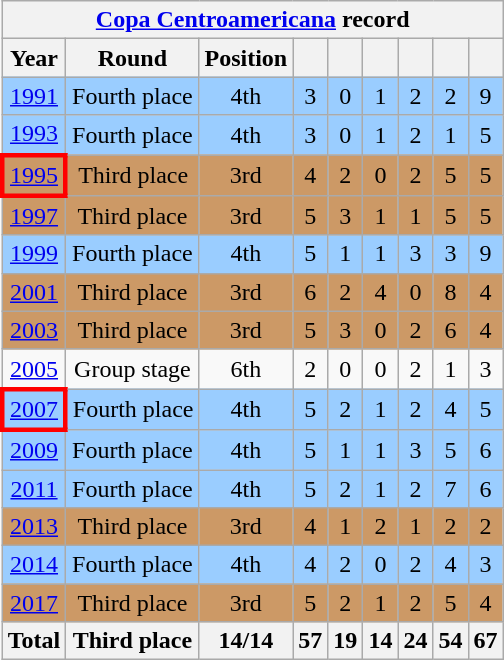<table class="wikitable" style="text-align: center;">
<tr>
<th colspan=10><a href='#'>Copa Centroamericana</a> record</th>
</tr>
<tr>
<th>Year</th>
<th>Round</th>
<th>Position</th>
<th></th>
<th></th>
<th></th>
<th></th>
<th></th>
<th></th>
</tr>
<tr style="background:#9acdff;">
<td> <a href='#'>1991</a></td>
<td>Fourth place</td>
<td>4th</td>
<td>3</td>
<td>0</td>
<td>1</td>
<td>2</td>
<td>2</td>
<td>9</td>
</tr>
<tr style="background:#9acdff;">
<td> <a href='#'>1993</a></td>
<td>Fourth place</td>
<td>4th</td>
<td>3</td>
<td>0</td>
<td>1</td>
<td>2</td>
<td>1</td>
<td>5</td>
</tr>
<tr style="background:#c96;">
<td style="border: 3px solid red"> <a href='#'>1995</a></td>
<td>Third place</td>
<td>3rd</td>
<td>4</td>
<td>2</td>
<td>0</td>
<td>2</td>
<td>5</td>
<td>5</td>
</tr>
<tr style="background:#c96;">
<td> <a href='#'>1997</a></td>
<td>Third place</td>
<td>3rd</td>
<td>5</td>
<td>3</td>
<td>1</td>
<td>1</td>
<td>5</td>
<td>5</td>
</tr>
<tr style="background:#9acdff;">
<td> <a href='#'>1999</a></td>
<td>Fourth place</td>
<td>4th</td>
<td>5</td>
<td>1</td>
<td>1</td>
<td>3</td>
<td>3</td>
<td>9</td>
</tr>
<tr style="background:#c96;">
<td> <a href='#'>2001</a></td>
<td>Third place</td>
<td>3rd</td>
<td>6</td>
<td>2</td>
<td>4</td>
<td>0</td>
<td>8</td>
<td>4</td>
</tr>
<tr style="background:#c96;">
<td> <a href='#'>2003</a></td>
<td>Third place</td>
<td>3rd</td>
<td>5</td>
<td>3</td>
<td>0</td>
<td>2</td>
<td>6</td>
<td>4</td>
</tr>
<tr>
<td> <a href='#'>2005</a></td>
<td>Group stage</td>
<td>6th</td>
<td>2</td>
<td>0</td>
<td>0</td>
<td>2</td>
<td>1</td>
<td>3</td>
</tr>
<tr style="background:#9acdff;">
<td style="border: 3px solid red"> <a href='#'>2007</a></td>
<td>Fourth place</td>
<td>4th</td>
<td>5</td>
<td>2</td>
<td>1</td>
<td>2</td>
<td>4</td>
<td>5</td>
</tr>
<tr style="background:#9acdff;">
<td> <a href='#'>2009</a></td>
<td>Fourth place</td>
<td>4th</td>
<td>5</td>
<td>1</td>
<td>1</td>
<td>3</td>
<td>5</td>
<td>6</td>
</tr>
<tr style="background:#9acdff;">
<td> <a href='#'>2011</a></td>
<td>Fourth place</td>
<td>4th</td>
<td>5</td>
<td>2</td>
<td>1</td>
<td>2</td>
<td>7</td>
<td>6</td>
</tr>
<tr style="background:#c96;">
<td> <a href='#'>2013</a></td>
<td>Third place</td>
<td>3rd</td>
<td>4</td>
<td>1</td>
<td>2</td>
<td>1</td>
<td>2</td>
<td>2</td>
</tr>
<tr style="background:#9acdff;">
<td> <a href='#'>2014</a></td>
<td>Fourth place</td>
<td>4th</td>
<td>4</td>
<td>2</td>
<td>0</td>
<td>2</td>
<td>4</td>
<td>3</td>
</tr>
<tr style="background:#c96;">
<td> <a href='#'>2017</a></td>
<td>Third place</td>
<td>3rd</td>
<td>5</td>
<td>2</td>
<td>1</td>
<td>2</td>
<td>5</td>
<td>4</td>
</tr>
<tr>
<th>Total</th>
<th>Third place</th>
<th>14/14</th>
<th>57</th>
<th>19</th>
<th>14</th>
<th>24</th>
<th>54</th>
<th>67</th>
</tr>
</table>
